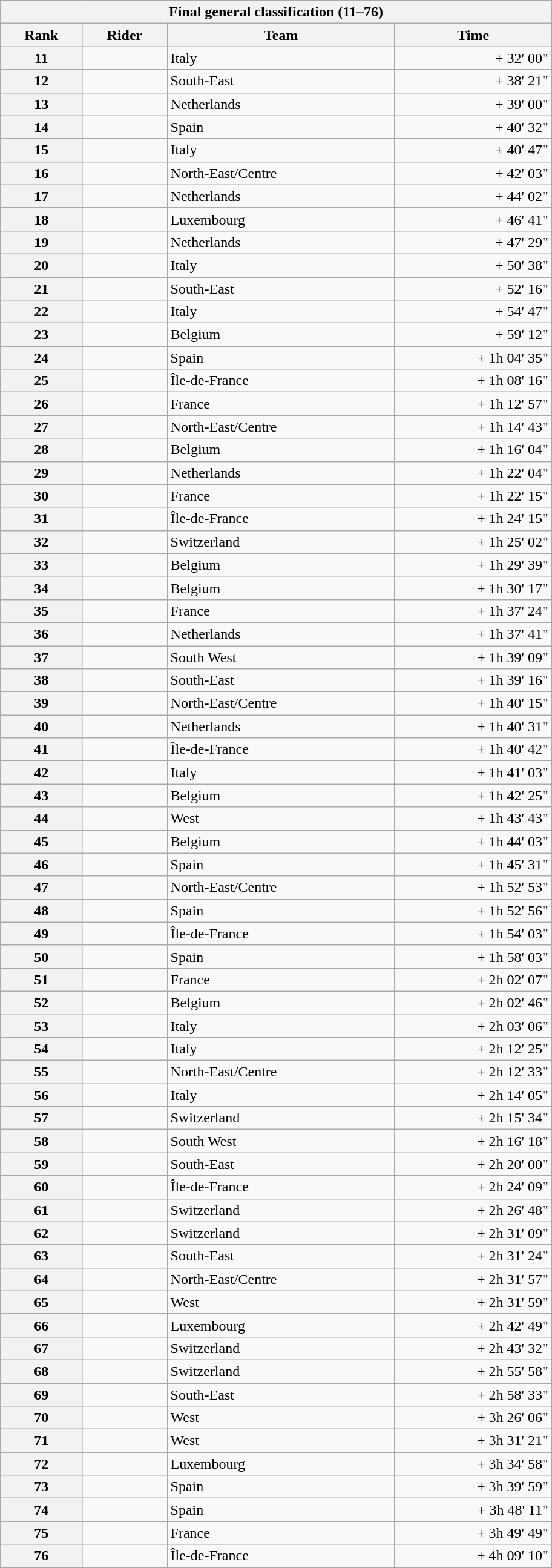<table class="collapsible collapsed wikitable" style="width:38em;margin-top:-1px;">
<tr>
<th scope="col" colspan="4">Final general classification (11–76)</th>
</tr>
<tr>
<th scope="col">Rank</th>
<th scope="col">Rider</th>
<th scope="col">Team</th>
<th scope="col">Time</th>
</tr>
<tr>
<th scope="row">11</th>
<td></td>
<td>Italy</td>
<td style="text-align:right;">+ 32' 00"</td>
</tr>
<tr>
<th scope="row">12</th>
<td></td>
<td>South-East</td>
<td style="text-align:right;">+ 38' 21"</td>
</tr>
<tr>
<th scope="row">13</th>
<td></td>
<td>Netherlands</td>
<td style="text-align:right;">+ 39' 00"</td>
</tr>
<tr>
<th scope="row">14</th>
<td></td>
<td>Spain</td>
<td style="text-align:right;">+ 40' 32"</td>
</tr>
<tr>
<th scope="row">15</th>
<td></td>
<td>Italy</td>
<td style="text-align:right;">+ 40' 47"</td>
</tr>
<tr>
<th scope="row">16</th>
<td></td>
<td>North-East/Centre</td>
<td style="text-align:right;">+ 42' 03"</td>
</tr>
<tr>
<th scope="row">17</th>
<td></td>
<td>Netherlands</td>
<td style="text-align:right;">+ 44' 02"</td>
</tr>
<tr>
<th scope="row">18</th>
<td></td>
<td>Luxembourg</td>
<td style="text-align:right;">+ 46' 41"</td>
</tr>
<tr>
<th scope="row">19</th>
<td></td>
<td>Netherlands</td>
<td style="text-align:right;">+ 47' 29"</td>
</tr>
<tr>
<th scope="row">20</th>
<td></td>
<td>Italy</td>
<td style="text-align:right;">+ 50' 38"</td>
</tr>
<tr>
<th scope="row">21</th>
<td></td>
<td>South-East</td>
<td style="text-align:right;">+ 52' 16"</td>
</tr>
<tr>
<th scope="row">22</th>
<td></td>
<td>Italy</td>
<td style="text-align:right;">+ 54' 47"</td>
</tr>
<tr>
<th scope="row">23</th>
<td></td>
<td>Belgium</td>
<td style="text-align:right;">+ 59' 12"</td>
</tr>
<tr>
<th scope="row">24</th>
<td></td>
<td>Spain</td>
<td style="text-align:right;">+ 1h 04' 35"</td>
</tr>
<tr>
<th scope="row">25</th>
<td></td>
<td>Île-de-France</td>
<td style="text-align:right;">+ 1h 08' 16"</td>
</tr>
<tr>
<th scope="row">26</th>
<td></td>
<td>France</td>
<td style="text-align:right;">+ 1h 12' 57"</td>
</tr>
<tr>
<th scope="row">27</th>
<td></td>
<td>North-East/Centre</td>
<td style="text-align:right;">+ 1h 14' 43"</td>
</tr>
<tr>
<th scope="row">28</th>
<td></td>
<td>Belgium</td>
<td style="text-align:right;">+ 1h 16' 04"</td>
</tr>
<tr>
<th scope="row">29</th>
<td></td>
<td>Netherlands</td>
<td style="text-align:right;">+ 1h 22' 04"</td>
</tr>
<tr>
<th scope="row">30</th>
<td></td>
<td>France</td>
<td style="text-align:right;">+ 1h 22' 15"</td>
</tr>
<tr>
<th scope="row">31</th>
<td></td>
<td>Île-de-France</td>
<td style="text-align:right;">+ 1h 24' 15"</td>
</tr>
<tr>
<th scope="row">32</th>
<td></td>
<td>Switzerland</td>
<td style="text-align:right;">+ 1h 25' 02"</td>
</tr>
<tr>
<th scope="row">33</th>
<td></td>
<td>Belgium</td>
<td style="text-align:right;">+ 1h 29' 39"</td>
</tr>
<tr>
<th scope="row">34</th>
<td></td>
<td>Belgium</td>
<td style="text-align:right;">+ 1h 30' 17"</td>
</tr>
<tr>
<th scope="row">35</th>
<td></td>
<td>France</td>
<td style="text-align:right;">+ 1h 37' 24"</td>
</tr>
<tr>
<th scope="row">36</th>
<td></td>
<td>Netherlands</td>
<td style="text-align:right;">+ 1h 37' 41"</td>
</tr>
<tr>
<th scope="row">37</th>
<td></td>
<td>South West</td>
<td style="text-align:right;">+ 1h 39' 09"</td>
</tr>
<tr>
<th scope="row">38</th>
<td></td>
<td>South-East</td>
<td style="text-align:right;">+ 1h 39' 16"</td>
</tr>
<tr>
<th scope="row">39</th>
<td></td>
<td>North-East/Centre</td>
<td style="text-align:right;">+ 1h 40' 15"</td>
</tr>
<tr>
<th scope="row">40</th>
<td></td>
<td>Netherlands</td>
<td style="text-align:right;">+ 1h 40' 31"</td>
</tr>
<tr>
<th scope="row">41</th>
<td></td>
<td>Île-de-France</td>
<td style="text-align:right;">+ 1h 40' 42"</td>
</tr>
<tr>
<th scope="row">42</th>
<td></td>
<td>Italy</td>
<td style="text-align:right;">+ 1h 41' 03"</td>
</tr>
<tr>
<th scope="row">43</th>
<td></td>
<td>Belgium</td>
<td style="text-align:right;">+ 1h 42' 25"</td>
</tr>
<tr>
<th scope="row">44</th>
<td></td>
<td>West</td>
<td style="text-align:right;">+ 1h 43' 43"</td>
</tr>
<tr>
<th scope="row">45</th>
<td></td>
<td>Belgium</td>
<td style="text-align:right;">+ 1h 44' 03"</td>
</tr>
<tr>
<th scope="row">46</th>
<td></td>
<td>Spain</td>
<td style="text-align:right;">+ 1h 45' 31"</td>
</tr>
<tr>
<th scope="row">47</th>
<td></td>
<td>North-East/Centre</td>
<td style="text-align:right;">+ 1h 52' 53"</td>
</tr>
<tr>
<th scope="row">48</th>
<td></td>
<td>Spain</td>
<td style="text-align:right;">+ 1h 52' 56"</td>
</tr>
<tr>
<th scope="row">49</th>
<td></td>
<td>Île-de-France</td>
<td style="text-align:right;">+ 1h 54' 03"</td>
</tr>
<tr>
<th scope="row">50</th>
<td></td>
<td>Spain</td>
<td style="text-align:right;">+ 1h 58' 03"</td>
</tr>
<tr>
<th scope="row">51</th>
<td></td>
<td>France</td>
<td style="text-align:right;">+ 2h 02' 07"</td>
</tr>
<tr>
<th scope="row">52</th>
<td></td>
<td>Belgium</td>
<td style="text-align:right;">+ 2h 02' 46"</td>
</tr>
<tr>
<th scope="row">53</th>
<td></td>
<td>Italy</td>
<td style="text-align:right;">+ 2h 03' 06"</td>
</tr>
<tr>
<th scope="row">54</th>
<td></td>
<td>Italy</td>
<td style="text-align:right;">+ 2h 12' 25"</td>
</tr>
<tr>
<th scope="row">55</th>
<td></td>
<td>North-East/Centre</td>
<td style="text-align:right;">+ 2h 12' 33"</td>
</tr>
<tr>
<th scope="row">56</th>
<td></td>
<td>Italy</td>
<td style="text-align:right;">+ 2h 14' 05"</td>
</tr>
<tr>
<th scope="row">57</th>
<td></td>
<td>Switzerland</td>
<td style="text-align:right;">+ 2h 15' 34"</td>
</tr>
<tr>
<th scope="row">58</th>
<td></td>
<td>South West</td>
<td style="text-align:right;">+ 2h 16' 18"</td>
</tr>
<tr>
<th scope="row">59</th>
<td></td>
<td>South-East</td>
<td style="text-align:right;">+ 2h 20' 00"</td>
</tr>
<tr>
<th scope="row">60</th>
<td></td>
<td>Île-de-France</td>
<td style="text-align:right;">+ 2h 24' 09"</td>
</tr>
<tr>
<th scope="row">61</th>
<td></td>
<td>Switzerland</td>
<td style="text-align:right;">+ 2h 26' 48"</td>
</tr>
<tr>
<th scope="row">62</th>
<td></td>
<td>Switzerland</td>
<td style="text-align:right;">+ 2h 31' 09"</td>
</tr>
<tr>
<th scope="row">63</th>
<td></td>
<td>South-East</td>
<td style="text-align:right;">+ 2h 31' 24"</td>
</tr>
<tr>
<th scope="row">64</th>
<td></td>
<td>North-East/Centre</td>
<td style="text-align:right;">+ 2h 31' 57"</td>
</tr>
<tr>
<th scope="row">65</th>
<td></td>
<td>West</td>
<td style="text-align:right;">+ 2h 31' 59"</td>
</tr>
<tr>
<th scope="row">66</th>
<td></td>
<td>Luxembourg</td>
<td style="text-align:right;">+ 2h 42' 49"</td>
</tr>
<tr>
<th scope="row">67</th>
<td></td>
<td>Switzerland</td>
<td style="text-align:right;">+ 2h 43' 32"</td>
</tr>
<tr>
<th scope="row">68</th>
<td></td>
<td>Switzerland</td>
<td style="text-align:right;">+ 2h 55' 58"</td>
</tr>
<tr>
<th scope="row">69</th>
<td></td>
<td>South-East</td>
<td style="text-align:right;">+ 2h 58' 33"</td>
</tr>
<tr>
<th scope="row">70</th>
<td></td>
<td>West</td>
<td style="text-align:right;">+ 3h 26' 06"</td>
</tr>
<tr>
<th scope="row">71</th>
<td></td>
<td>West</td>
<td style="text-align:right;">+ 3h 31' 21"</td>
</tr>
<tr>
<th scope="row">72</th>
<td></td>
<td>Luxembourg</td>
<td style="text-align:right;">+ 3h 34' 58"</td>
</tr>
<tr>
<th scope="row">73</th>
<td></td>
<td>Spain</td>
<td style="text-align:right;">+ 3h 39' 59"</td>
</tr>
<tr>
<th scope="row">74</th>
<td></td>
<td>Spain</td>
<td style="text-align:right;">+ 3h 48' 11"</td>
</tr>
<tr>
<th scope="row">75</th>
<td></td>
<td>France</td>
<td style="text-align:right;">+ 3h 49' 49"</td>
</tr>
<tr>
<th scope="row">76</th>
<td></td>
<td>Île-de-France</td>
<td style="text-align:right;">+ 4h 09' 10"</td>
</tr>
</table>
